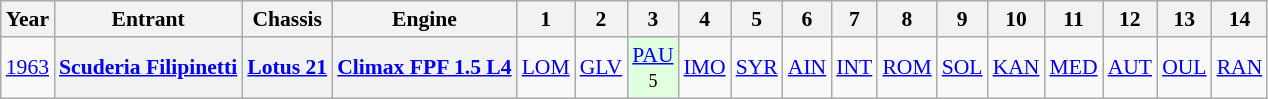<table class="wikitable" style="text-align:center; font-size:90%">
<tr>
<th>Year</th>
<th>Entrant</th>
<th>Chassis</th>
<th>Engine</th>
<th>1</th>
<th>2</th>
<th>3</th>
<th>4</th>
<th>5</th>
<th>6</th>
<th>7</th>
<th>8</th>
<th>9</th>
<th>10</th>
<th>11</th>
<th>12</th>
<th>13</th>
<th>14</th>
</tr>
<tr>
<td><a href='#'>1963</a></td>
<th><a href='#'>Scuderia Filipinetti</a></th>
<th><a href='#'>Lotus 21</a></th>
<th><a href='#'>Climax FPF 1.5 L4</a></th>
<td><a href='#'>LOM</a></td>
<td><a href='#'>GLV</a></td>
<td style="background:#dfffdf;"><a href='#'>PAU</a><br><small>5</small></td>
<td><a href='#'>IMO</a></td>
<td><a href='#'>SYR</a></td>
<td><a href='#'>AIN</a></td>
<td><a href='#'>INT</a></td>
<td><a href='#'>ROM</a></td>
<td><a href='#'>SOL</a></td>
<td><a href='#'>KAN</a></td>
<td><a href='#'>MED</a></td>
<td><a href='#'>AUT</a></td>
<td><a href='#'>OUL</a></td>
<td><a href='#'>RAN</a></td>
</tr>
</table>
